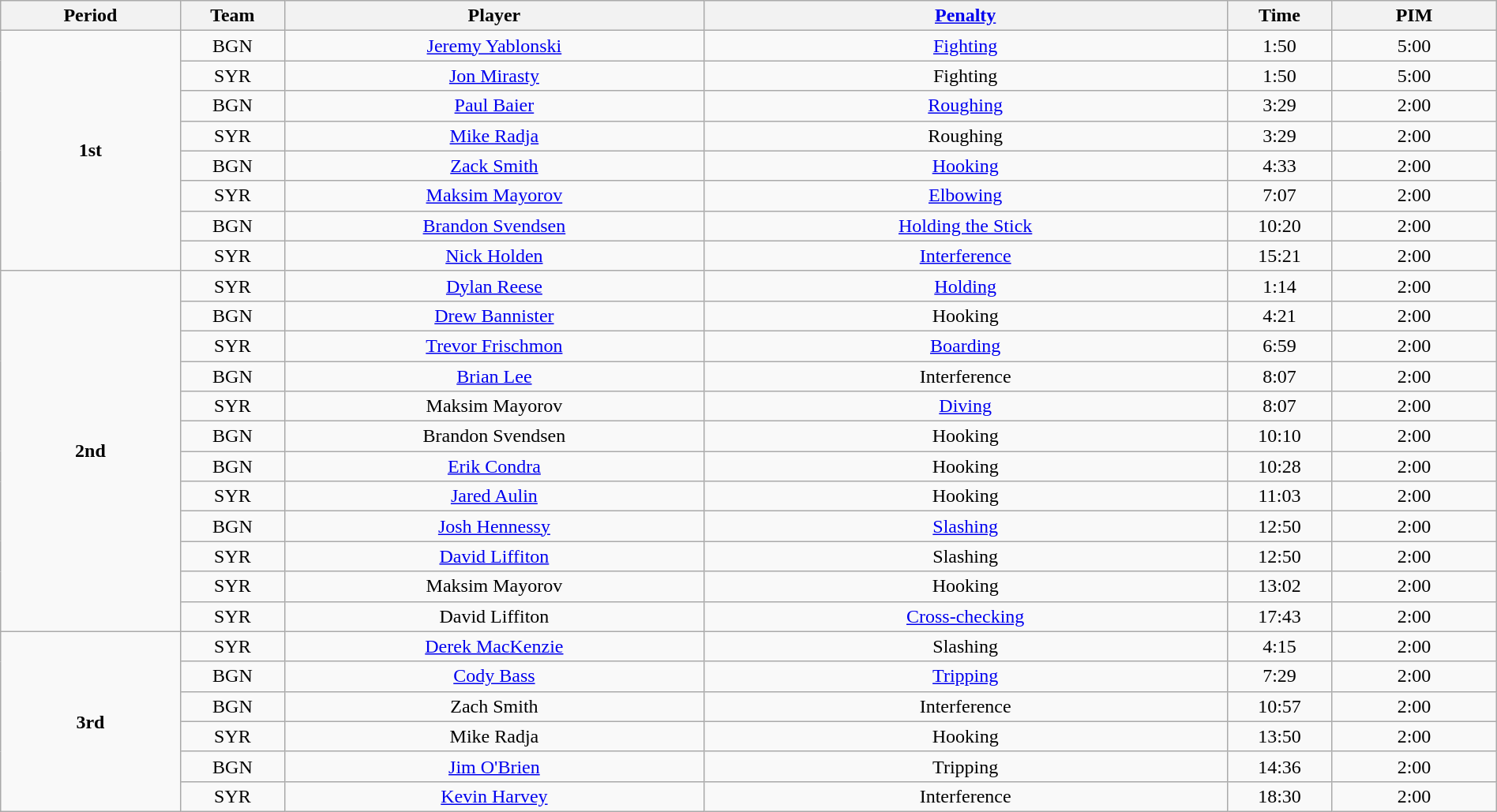<table class="wikitable" style="width:100%;text-align: center;">
<tr>
<th style="width:12%;">Period</th>
<th style="width:7%;">Team</th>
<th style="width:28%;">Player</th>
<th style="width:35%;"><a href='#'>Penalty</a></th>
<th style="width:7%;">Time</th>
<th style="width:11%;">PIM</th>
</tr>
<tr>
<td rowspan="8"><strong>1st</strong></td>
<td>BGN</td>
<td><a href='#'>Jeremy Yablonski</a></td>
<td><a href='#'>Fighting</a></td>
<td>1:50</td>
<td>5:00</td>
</tr>
<tr>
<td>SYR</td>
<td><a href='#'>Jon Mirasty</a></td>
<td>Fighting</td>
<td>1:50</td>
<td>5:00</td>
</tr>
<tr>
<td>BGN</td>
<td><a href='#'>Paul Baier</a></td>
<td><a href='#'>Roughing</a></td>
<td>3:29</td>
<td>2:00</td>
</tr>
<tr>
<td>SYR</td>
<td><a href='#'>Mike Radja</a></td>
<td>Roughing</td>
<td>3:29</td>
<td>2:00</td>
</tr>
<tr>
<td>BGN</td>
<td><a href='#'>Zack Smith</a></td>
<td><a href='#'>Hooking</a></td>
<td>4:33</td>
<td>2:00</td>
</tr>
<tr>
<td>SYR</td>
<td><a href='#'>Maksim Mayorov</a></td>
<td><a href='#'>Elbowing</a></td>
<td>7:07</td>
<td>2:00</td>
</tr>
<tr>
<td>BGN</td>
<td><a href='#'>Brandon Svendsen</a></td>
<td><a href='#'>Holding the Stick</a></td>
<td>10:20</td>
<td>2:00</td>
</tr>
<tr>
<td>SYR</td>
<td><a href='#'>Nick Holden</a></td>
<td><a href='#'>Interference</a></td>
<td>15:21</td>
<td>2:00</td>
</tr>
<tr>
<td rowspan="12"><strong>2nd</strong></td>
<td>SYR</td>
<td><a href='#'>Dylan Reese</a></td>
<td><a href='#'>Holding</a></td>
<td>1:14</td>
<td>2:00</td>
</tr>
<tr>
<td>BGN</td>
<td><a href='#'>Drew Bannister</a></td>
<td>Hooking</td>
<td>4:21</td>
<td>2:00</td>
</tr>
<tr>
<td>SYR</td>
<td><a href='#'>Trevor Frischmon</a></td>
<td><a href='#'>Boarding</a></td>
<td>6:59</td>
<td>2:00</td>
</tr>
<tr>
<td>BGN</td>
<td><a href='#'>Brian Lee</a></td>
<td>Interference</td>
<td>8:07</td>
<td>2:00</td>
</tr>
<tr>
<td>SYR</td>
<td>Maksim Mayorov</td>
<td><a href='#'>Diving</a></td>
<td>8:07</td>
<td>2:00</td>
</tr>
<tr>
<td>BGN</td>
<td>Brandon Svendsen</td>
<td>Hooking</td>
<td>10:10</td>
<td>2:00</td>
</tr>
<tr>
<td>BGN</td>
<td><a href='#'>Erik Condra</a></td>
<td>Hooking</td>
<td>10:28</td>
<td>2:00</td>
</tr>
<tr>
<td>SYR</td>
<td><a href='#'>Jared Aulin</a></td>
<td>Hooking</td>
<td>11:03</td>
<td>2:00</td>
</tr>
<tr>
<td>BGN</td>
<td><a href='#'>Josh Hennessy</a></td>
<td><a href='#'>Slashing</a></td>
<td>12:50</td>
<td>2:00</td>
</tr>
<tr>
<td>SYR</td>
<td><a href='#'>David Liffiton</a></td>
<td>Slashing</td>
<td>12:50</td>
<td>2:00</td>
</tr>
<tr>
<td>SYR</td>
<td>Maksim Mayorov</td>
<td>Hooking</td>
<td>13:02</td>
<td>2:00</td>
</tr>
<tr>
<td>SYR</td>
<td>David Liffiton</td>
<td><a href='#'>Cross-checking</a></td>
<td>17:43</td>
<td>2:00</td>
</tr>
<tr>
<td rowspan="6"><strong>3rd</strong></td>
<td>SYR</td>
<td><a href='#'>Derek MacKenzie</a></td>
<td>Slashing</td>
<td>4:15</td>
<td>2:00</td>
</tr>
<tr>
<td>BGN</td>
<td><a href='#'>Cody Bass</a></td>
<td><a href='#'>Tripping</a></td>
<td>7:29</td>
<td>2:00</td>
</tr>
<tr>
<td>BGN</td>
<td>Zach Smith</td>
<td>Interference</td>
<td>10:57</td>
<td>2:00</td>
</tr>
<tr>
<td>SYR</td>
<td>Mike Radja</td>
<td>Hooking</td>
<td>13:50</td>
<td>2:00</td>
</tr>
<tr>
<td>BGN</td>
<td><a href='#'>Jim O'Brien</a></td>
<td>Tripping</td>
<td>14:36</td>
<td>2:00</td>
</tr>
<tr>
<td>SYR</td>
<td><a href='#'>Kevin Harvey</a></td>
<td>Interference</td>
<td>18:30</td>
<td>2:00</td>
</tr>
</table>
